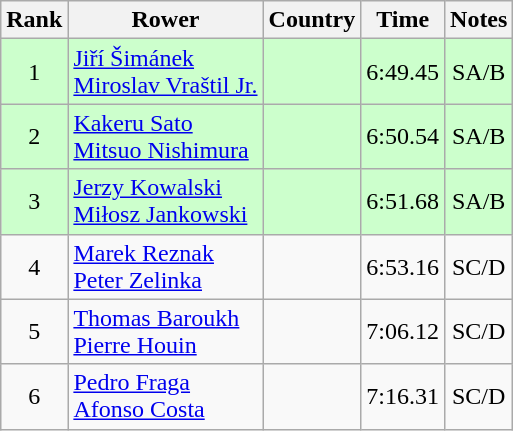<table class="wikitable" style="text-align:center">
<tr>
<th>Rank</th>
<th>Rower</th>
<th>Country</th>
<th>Time</th>
<th>Notes</th>
</tr>
<tr bgcolor=ccffcc>
<td>1</td>
<td align="left"><a href='#'>Jiří Šimánek</a><br><a href='#'>Miroslav Vraštil Jr.</a></td>
<td align="left"></td>
<td>6:49.45</td>
<td>SA/B</td>
</tr>
<tr bgcolor=ccffcc>
<td>2</td>
<td align="left"><a href='#'>Kakeru Sato</a><br><a href='#'>Mitsuo Nishimura</a></td>
<td align="left"></td>
<td>6:50.54</td>
<td>SA/B</td>
</tr>
<tr bgcolor=ccffcc>
<td>3</td>
<td align="left"><a href='#'>Jerzy Kowalski</a><br><a href='#'>Miłosz Jankowski</a></td>
<td align="left"></td>
<td>6:51.68</td>
<td>SA/B</td>
</tr>
<tr>
<td>4</td>
<td align="left"><a href='#'>Marek Reznak</a><br><a href='#'>Peter Zelinka</a></td>
<td align="left"></td>
<td>6:53.16</td>
<td>SC/D</td>
</tr>
<tr>
<td>5</td>
<td align="left"><a href='#'>Thomas Baroukh</a><br><a href='#'>Pierre Houin</a></td>
<td align="left"></td>
<td>7:06.12</td>
<td>SC/D</td>
</tr>
<tr>
<td>6</td>
<td align="left"><a href='#'>Pedro Fraga</a><br><a href='#'>Afonso Costa</a></td>
<td align="left"></td>
<td>7:16.31</td>
<td>SC/D</td>
</tr>
</table>
